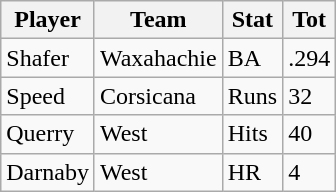<table class="wikitable">
<tr>
<th>Player</th>
<th>Team</th>
<th>Stat</th>
<th>Tot</th>
</tr>
<tr>
<td>Shafer</td>
<td>Waxahachie</td>
<td>BA</td>
<td>.294</td>
</tr>
<tr>
<td>Speed</td>
<td>Corsicana</td>
<td>Runs</td>
<td>32</td>
</tr>
<tr>
<td>Querry</td>
<td>West</td>
<td>Hits</td>
<td>40</td>
</tr>
<tr>
<td>Darnaby</td>
<td>West</td>
<td>HR</td>
<td>4</td>
</tr>
</table>
